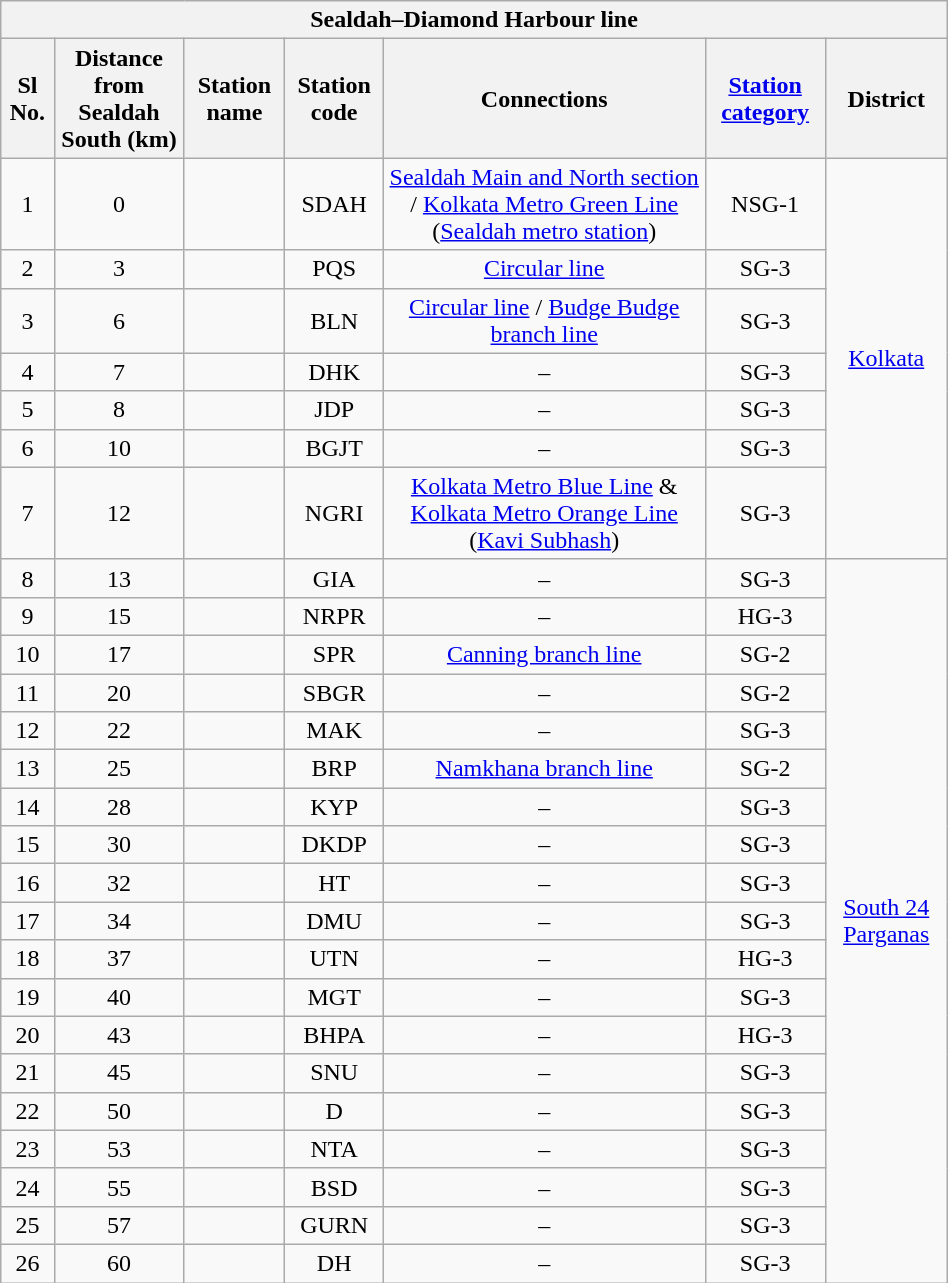<table class="wikitable" style="text-align:center; width:50%;">
<tr>
<th colspan="7"><strong>Sealdah–Diamond Harbour line</strong></th>
</tr>
<tr>
<th style="max-width:1%;">Sl No.</th>
<th style="max-width:1%;">Distance from <br> Sealdah South (km)</th>
<th style="max-width:5%;">Station name</th>
<th style="max-width:1%;">Station code</th>
<th style="max-width:1%;">Connections</th>
<th><a href='#'>Station category</a></th>
<th style="max-width:1%;">District</th>
</tr>
<tr>
<td>1</td>
<td>0</td>
<td><strong></strong></td>
<td>SDAH</td>
<td><a href='#'>Sealdah Main and North section</a> / <a href='#'>Kolkata Metro Green Line</a> (<a href='#'>Sealdah metro station</a>)</td>
<td>NSG-1</td>
<td rowspan=7><a href='#'>Kolkata</a></td>
</tr>
<tr>
<td>2</td>
<td>3</td>
<td></td>
<td>PQS</td>
<td><a href='#'>Circular line</a></td>
<td>SG-3</td>
</tr>
<tr>
<td>3</td>
<td>6</td>
<td><strong></strong></td>
<td>BLN</td>
<td><a href='#'>Circular line</a> / <a href='#'>Budge Budge branch line</a></td>
<td>SG-3</td>
</tr>
<tr>
<td>4</td>
<td>7</td>
<td></td>
<td>DHK</td>
<td>–</td>
<td>SG-3</td>
</tr>
<tr>
<td>5</td>
<td>8</td>
<td><strong></strong></td>
<td>JDP</td>
<td>–</td>
<td>SG-3</td>
</tr>
<tr>
<td>6</td>
<td>10</td>
<td></td>
<td>BGJT</td>
<td>–</td>
<td>SG-3</td>
</tr>
<tr>
<td>7</td>
<td>12</td>
<td></td>
<td>NGRI</td>
<td><a href='#'>Kolkata Metro Blue Line</a> & <a href='#'>Kolkata Metro Orange Line</a> (<a href='#'>Kavi Subhash</a>)</td>
<td>SG-3</td>
</tr>
<tr>
<td>8</td>
<td>13</td>
<td></td>
<td>GIA</td>
<td>–</td>
<td>SG-3</td>
<td rowspan=19><a href='#'>South 24 Parganas</a></td>
</tr>
<tr>
<td>9</td>
<td>15</td>
<td></td>
<td>NRPR</td>
<td>–</td>
<td>HG-3</td>
</tr>
<tr>
<td>10</td>
<td>17</td>
<td><strong></strong></td>
<td>SPR</td>
<td><a href='#'>Canning branch line</a></td>
<td>SG-2</td>
</tr>
<tr>
<td>11</td>
<td>20</td>
<td></td>
<td>SBGR</td>
<td>–</td>
<td>SG-2</td>
</tr>
<tr>
<td>12</td>
<td>22</td>
<td></td>
<td>MAK</td>
<td>–</td>
<td>SG-3</td>
</tr>
<tr>
<td>13</td>
<td>25</td>
<td><strong></strong></td>
<td>BRP</td>
<td><a href='#'>Namkhana branch line</a></td>
<td>SG-2</td>
</tr>
<tr>
<td>14</td>
<td>28</td>
<td></td>
<td>KYP</td>
<td>–</td>
<td>SG-3</td>
</tr>
<tr>
<td>15</td>
<td>30</td>
<td></td>
<td>DKDP</td>
<td>–</td>
<td>SG-3</td>
</tr>
<tr>
<td>16</td>
<td>32</td>
<td><strong></strong></td>
<td>HT</td>
<td>–</td>
<td>SG-3</td>
</tr>
<tr>
<td>17</td>
<td>34</td>
<td></td>
<td>DMU</td>
<td>–</td>
<td>SG-3</td>
</tr>
<tr>
<td>18</td>
<td>37</td>
<td></td>
<td>UTN</td>
<td>–</td>
<td>HG-3</td>
</tr>
<tr>
<td>19</td>
<td>40</td>
<td><strong></strong></td>
<td>MGT</td>
<td>–</td>
<td>SG-3</td>
</tr>
<tr>
<td>20</td>
<td>43</td>
<td></td>
<td>BHPA</td>
<td>–</td>
<td>HG-3</td>
</tr>
<tr>
<td>21</td>
<td>45</td>
<td></td>
<td>SNU</td>
<td>–</td>
<td>SG-3</td>
</tr>
<tr>
<td>22</td>
<td>50</td>
<td><strong></strong></td>
<td>D</td>
<td>–</td>
<td>SG-3</td>
</tr>
<tr>
<td>23</td>
<td>53</td>
<td></td>
<td>NTA</td>
<td>–</td>
<td>SG-3</td>
</tr>
<tr>
<td>24</td>
<td>55</td>
<td><strong></strong></td>
<td>BSD</td>
<td>–</td>
<td>SG-3</td>
</tr>
<tr>
<td>25</td>
<td>57</td>
<td></td>
<td>GURN</td>
<td>–</td>
<td>SG-3</td>
</tr>
<tr>
<td>26</td>
<td>60</td>
<td><strong></strong></td>
<td>DH</td>
<td>–</td>
<td>SG-3</td>
</tr>
</table>
